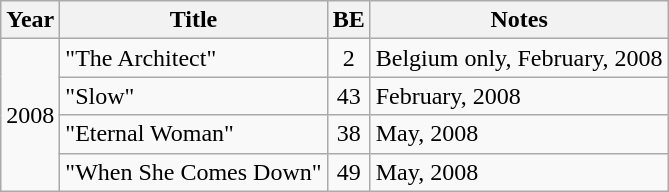<table class="wikitable">
<tr>
<th>Year</th>
<th>Title</th>
<th>BE</th>
<th>Notes</th>
</tr>
<tr>
<td rowspan=4>2008</td>
<td>"The Architect"</td>
<td align="center">2</td>
<td align="left">Belgium only, February, 2008</td>
</tr>
<tr>
<td>"Slow"</td>
<td align="center">43</td>
<td align="left">February, 2008</td>
</tr>
<tr>
<td>"Eternal Woman"</td>
<td align="center">38</td>
<td align="left">May, 2008</td>
</tr>
<tr>
<td>"When She Comes Down"</td>
<td align="center">49</td>
<td align="left">May, 2008</td>
</tr>
</table>
